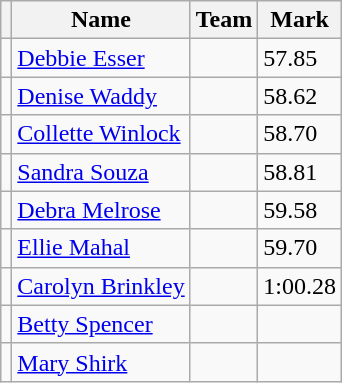<table class=wikitable>
<tr>
<th></th>
<th>Name</th>
<th>Team</th>
<th>Mark</th>
</tr>
<tr>
<td></td>
<td><a href='#'>Debbie Esser</a></td>
<td></td>
<td>57.85</td>
</tr>
<tr>
<td></td>
<td><a href='#'>Denise Waddy</a></td>
<td></td>
<td>58.62</td>
</tr>
<tr>
<td></td>
<td><a href='#'>Collette Winlock</a></td>
<td></td>
<td>58.70</td>
</tr>
<tr>
<td></td>
<td><a href='#'>Sandra Souza</a></td>
<td></td>
<td>58.81</td>
</tr>
<tr>
<td></td>
<td><a href='#'>Debra Melrose</a></td>
<td></td>
<td>59.58</td>
</tr>
<tr>
<td></td>
<td><a href='#'>Ellie Mahal</a></td>
<td></td>
<td>59.70</td>
</tr>
<tr>
<td></td>
<td><a href='#'>Carolyn Brinkley</a></td>
<td></td>
<td>1:00.28</td>
</tr>
<tr>
<td></td>
<td><a href='#'>Betty Spencer</a></td>
<td></td>
<td></td>
</tr>
<tr>
<td></td>
<td><a href='#'>Mary Shirk</a></td>
<td></td>
<td></td>
</tr>
</table>
